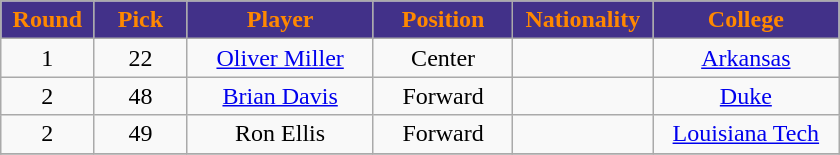<table class="wikitable sortable sortable">
<tr>
<th style="background:#423189; color:#FF8800" width="10%">Round</th>
<th style="background:#423189; color:#FF8800" width="10%">Pick</th>
<th style="background:#423189; color:#FF8800" width="20%">Player</th>
<th style="background:#423189; color:#FF8800" width="15%">Position</th>
<th style="background:#423189; color:#FF8800" width="15%">Nationality</th>
<th style="background:#423189; color:#FF8800" width="20%">College</th>
</tr>
<tr style="text-align: center">
<td>1</td>
<td>22</td>
<td><a href='#'>Oliver Miller</a></td>
<td>Center</td>
<td></td>
<td><a href='#'>Arkansas</a></td>
</tr>
<tr style="text-align: center">
<td>2</td>
<td>48</td>
<td><a href='#'>Brian Davis</a></td>
<td>Forward</td>
<td></td>
<td><a href='#'>Duke</a></td>
</tr>
<tr style="text-align: center">
<td>2</td>
<td>49</td>
<td>Ron Ellis</td>
<td>Forward</td>
<td></td>
<td><a href='#'>Louisiana Tech</a></td>
</tr>
<tr style="text-align: center">
</tr>
</table>
